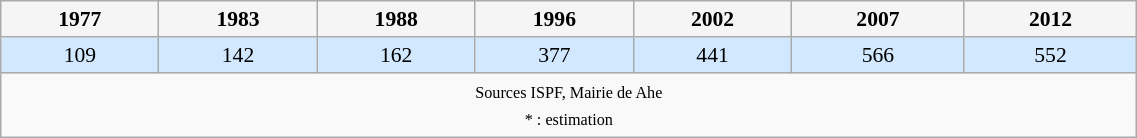<table class="wikitable" style="font-size:90%;width:60%;border:0px;text-align:center;line-height:120%;">
<tr>
<th style="background: #F5F5F5; width:11% ; color:#000000;">1977</th>
<th style="background: #F5F5F5; width:11% ; color:#000000;">1983</th>
<th style="background: #F5F5F5; width:11% ; color:#000000;">1988</th>
<th style="background: #F5F5F5; width:11% ; color:#000000;">1996</th>
<th style="background: #F5F5F5; width:11% ; color:#000000;">2002</th>
<th style="background: #F5F5F5; width:12% ; color:#000000;">2007</th>
<th style="background: #F5F5F5; width:12% ; color:#000000;">2012</th>
</tr>
<tr>
<td style="background: #D1E8FF; color:#000000;">109</td>
<td style="background: #D1E8FF; color:#000000;">142</td>
<td style="background: #D1E8FF; color:#000000;">162</td>
<td style="background: #D1E8FF; color:#000000;">377</td>
<td style="background: #D1E8FF; color:#000000;">441</td>
<td style="background: #D1E8FF; color:#000000;">566</td>
<td style="background: #D1E8FF; color:#000000;">552</td>
</tr>
<tr>
<td colspan="9" style="text-align:center;font-size:90%;"><small>Sources ISPF, Mairie de Ahe<br>* : estimation</small></td>
</tr>
</table>
